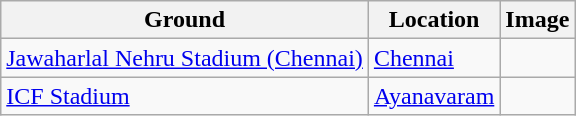<table class="wikitable sortable">
<tr>
<th>Ground</th>
<th>Location</th>
<th>Image</th>
</tr>
<tr>
<td><a href='#'>Jawaharlal Nehru Stadium (Chennai)</a></td>
<td><a href='#'>Chennai</a></td>
<td></td>
</tr>
<tr>
<td><a href='#'>ICF Stadium</a></td>
<td><a href='#'>Ayanavaram</a></td>
<td></td>
</tr>
</table>
